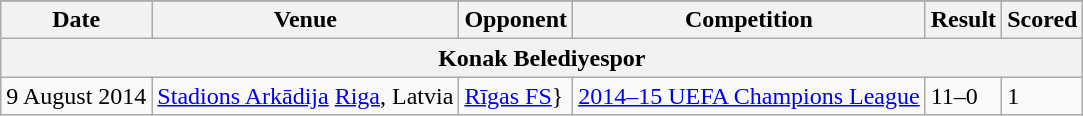<table class=wikitable>
<tr>
</tr>
<tr>
<th>Date</th>
<th>Venue</th>
<th>Opponent</th>
<th>Competition</th>
<th>Result</th>
<th>Scored</th>
</tr>
<tr>
<th colspan=6>Konak Belediyespor</th>
</tr>
<tr>
<td>9 August 2014</td>
<td><a href='#'>Stadions Arkādija</a> <a href='#'>Riga</a>, Latvia</td>
<td> <a href='#'>Rīgas FS</a>}</td>
<td><a href='#'>2014–15 UEFA Champions League</a></td>
<td>11–0</td>
<td>1</td>
</tr>
</table>
